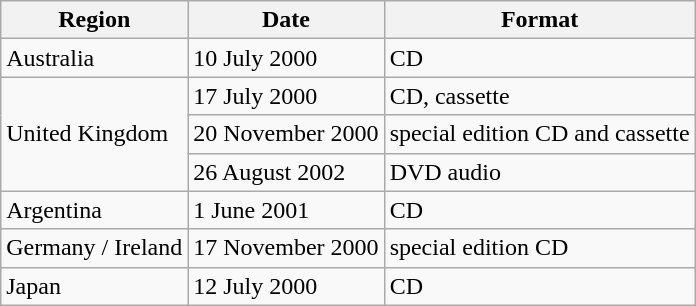<table class="wikitable">
<tr>
<th>Region</th>
<th>Date</th>
<th>Format</th>
</tr>
<tr>
<td>Australia</td>
<td>10 July 2000</td>
<td>CD</td>
</tr>
<tr>
<td rowspan="3">United Kingdom</td>
<td>17 July 2000</td>
<td>CD, cassette</td>
</tr>
<tr>
<td>20 November 2000</td>
<td>special edition CD and cassette</td>
</tr>
<tr>
<td>26 August 2002</td>
<td>DVD audio</td>
</tr>
<tr>
<td>Argentina</td>
<td>1 June 2001</td>
<td>CD</td>
</tr>
<tr>
<td>Germany / Ireland</td>
<td>17 November 2000</td>
<td>special edition CD</td>
</tr>
<tr>
<td>Japan</td>
<td>12 July 2000</td>
<td>CD</td>
</tr>
</table>
